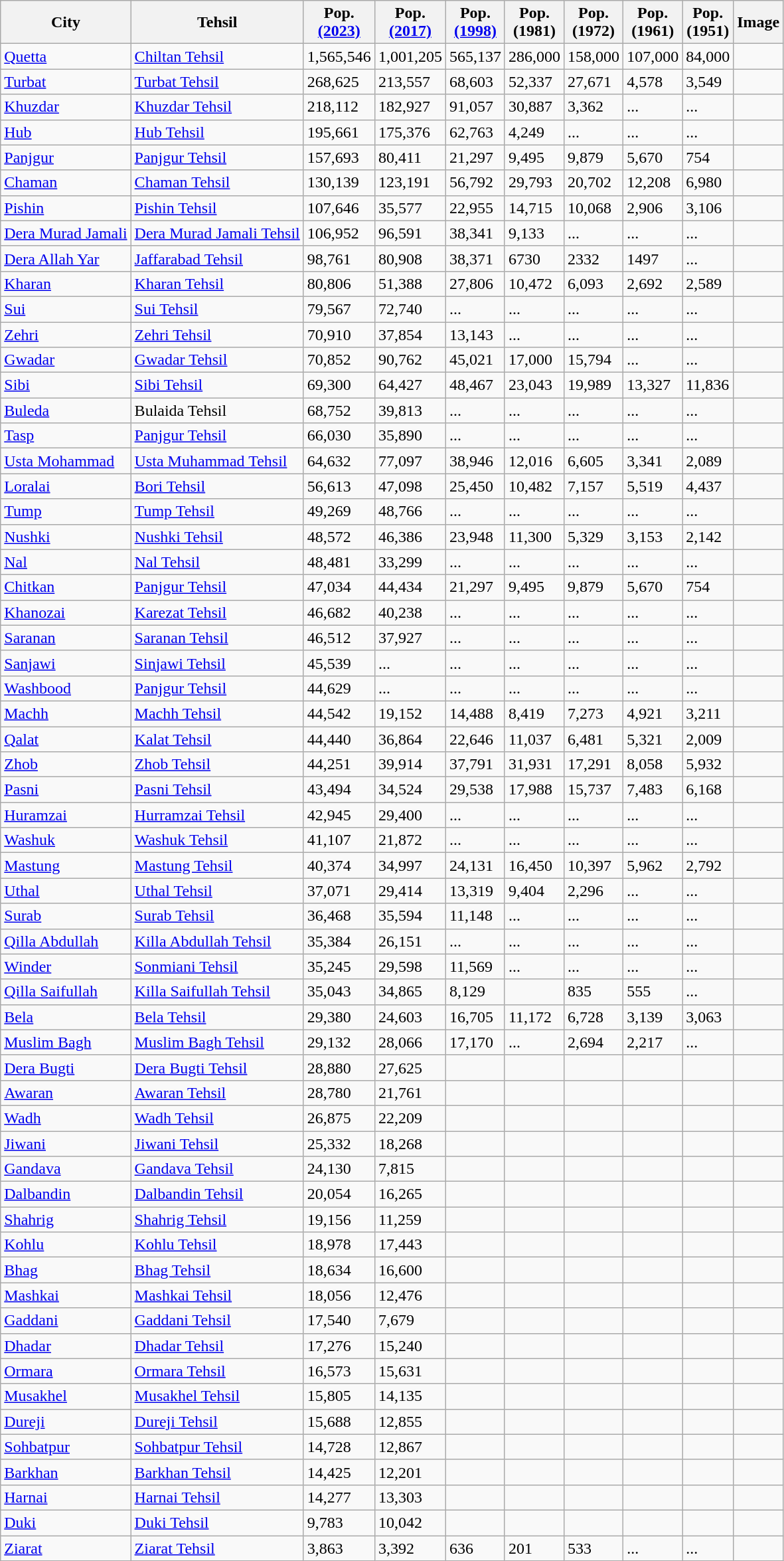<table class="wikitable sortable col1left col2left static-row-numbers static-row-header-hash" 1em style="text-align: left">
<tr>
<th>City</th>
<th>Tehsil</th>
<th>Pop.<br><a href='#'>(2023)</a></th>
<th>Pop.<br><a href='#'>(2017)</a>
</th>
<th>Pop.<br><a href='#'>(1998)</a></th>
<th>Pop.<br>(1981)</th>
<th>Pop.<br>(1972)</th>
<th>Pop.<br>(1961)</th>
<th>Pop.<br>(1951)</th>
<th>Image</th>
</tr>
<tr>
<td><a href='#'>Quetta</a></td>
<td><a href='#'>Chiltan Tehsil</a></td>
<td>1,565,546 </td>
<td>1,001,205</td>
<td>565,137</td>
<td>286,000</td>
<td>158,000</td>
<td>107,000</td>
<td>84,000</td>
<td></td>
</tr>
<tr>
<td><a href='#'>Turbat</a></td>
<td><a href='#'>Turbat Tehsil</a></td>
<td>268,625 </td>
<td>213,557</td>
<td>68,603</td>
<td>52,337</td>
<td>27,671</td>
<td>4,578</td>
<td>3,549</td>
<td></td>
</tr>
<tr>
<td><a href='#'>Khuzdar</a></td>
<td><a href='#'>Khuzdar Tehsil</a></td>
<td>218,112 </td>
<td>182,927</td>
<td>91,057</td>
<td>30,887</td>
<td>3,362</td>
<td>...</td>
<td>...</td>
<td></td>
</tr>
<tr>
<td><a href='#'>Hub</a></td>
<td><a href='#'>Hub Tehsil</a></td>
<td>195,661 </td>
<td>175,376</td>
<td>62,763</td>
<td>4,249</td>
<td>...</td>
<td>...</td>
<td>...</td>
<td></td>
</tr>
<tr>
<td><a href='#'>Panjgur</a></td>
<td><a href='#'>Panjgur Tehsil</a></td>
<td>157,693 </td>
<td>80,411</td>
<td>21,297</td>
<td>9,495</td>
<td>9,879</td>
<td>5,670</td>
<td>754</td>
<td></td>
</tr>
<tr>
<td><a href='#'>Chaman</a></td>
<td><a href='#'>Chaman Tehsil</a></td>
<td>130,139 </td>
<td>123,191</td>
<td>56,792</td>
<td>29,793</td>
<td>20,702</td>
<td>12,208</td>
<td>6,980</td>
<td></td>
</tr>
<tr>
<td><a href='#'>Pishin</a></td>
<td><a href='#'>Pishin Tehsil</a></td>
<td>107,646 </td>
<td>35,577</td>
<td>22,955</td>
<td>14,715</td>
<td>10,068</td>
<td>2,906</td>
<td>3,106</td>
<td></td>
</tr>
<tr>
<td><a href='#'>Dera Murad Jamali</a></td>
<td><a href='#'>Dera Murad Jamali Tehsil</a></td>
<td>106,952 </td>
<td>96,591</td>
<td>38,341</td>
<td>9,133</td>
<td>...</td>
<td>...</td>
<td>...</td>
<td></td>
</tr>
<tr>
<td><a href='#'>Dera Allah Yar</a></td>
<td><a href='#'>Jaffarabad Tehsil</a></td>
<td>98,761 </td>
<td>80,908</td>
<td>38,371</td>
<td>6730</td>
<td>2332</td>
<td>1497</td>
<td>...</td>
<td></td>
</tr>
<tr>
<td><a href='#'>Kharan</a></td>
<td><a href='#'>Kharan Tehsil</a></td>
<td>80,806 </td>
<td>51,388</td>
<td>27,806</td>
<td>10,472</td>
<td>6,093</td>
<td>2,692</td>
<td>2,589</td>
<td></td>
</tr>
<tr>
<td><a href='#'>Sui</a></td>
<td><a href='#'>Sui Tehsil</a></td>
<td>79,567 </td>
<td>72,740</td>
<td>...</td>
<td>...</td>
<td>...</td>
<td>...</td>
<td>...</td>
<td></td>
</tr>
<tr>
<td><a href='#'>Zehri</a></td>
<td><a href='#'>Zehri Tehsil</a></td>
<td>70,910 </td>
<td>37,854</td>
<td>13,143</td>
<td>...</td>
<td>...</td>
<td>...</td>
<td>...</td>
<td></td>
</tr>
<tr>
<td><a href='#'>Gwadar</a></td>
<td><a href='#'>Gwadar Tehsil</a></td>
<td>70,852 </td>
<td>90,762</td>
<td>45,021</td>
<td>17,000</td>
<td>15,794</td>
<td>...</td>
<td>...</td>
<td></td>
</tr>
<tr>
<td><a href='#'>Sibi</a></td>
<td><a href='#'>Sibi Tehsil</a></td>
<td>69,300 </td>
<td>64,427</td>
<td>48,467</td>
<td>23,043</td>
<td>19,989</td>
<td>13,327</td>
<td>11,836</td>
<td></td>
</tr>
<tr>
<td><a href='#'>Buleda</a></td>
<td>Bulaida Tehsil</td>
<td>68,752 </td>
<td>39,813</td>
<td>...</td>
<td>...</td>
<td>...</td>
<td>...</td>
<td>...</td>
<td></td>
</tr>
<tr>
<td><a href='#'>Tasp</a></td>
<td><a href='#'>Panjgur Tehsil</a></td>
<td>66,030 </td>
<td>35,890</td>
<td>...</td>
<td>...</td>
<td>...</td>
<td>...</td>
<td>...</td>
<td></td>
</tr>
<tr>
<td><a href='#'>Usta Mohammad</a></td>
<td><a href='#'>Usta Muhammad Tehsil</a></td>
<td>64,632 </td>
<td>77,097</td>
<td>38,946</td>
<td>12,016</td>
<td>6,605</td>
<td>3,341</td>
<td>2,089</td>
<td></td>
</tr>
<tr>
<td><a href='#'>Loralai</a></td>
<td><a href='#'>Bori Tehsil</a></td>
<td>56,613 </td>
<td>47,098</td>
<td>25,450</td>
<td>10,482</td>
<td>7,157</td>
<td>5,519</td>
<td>4,437</td>
<td></td>
</tr>
<tr>
<td><a href='#'>Tump</a></td>
<td><a href='#'>Tump Tehsil</a></td>
<td>49,269 </td>
<td>48,766</td>
<td>...</td>
<td>...</td>
<td>...</td>
<td>...</td>
<td>...</td>
<td></td>
</tr>
<tr>
<td><a href='#'>Nushki</a></td>
<td><a href='#'>Nushki Tehsil</a></td>
<td>48,572 </td>
<td>46,386</td>
<td>23,948</td>
<td>11,300</td>
<td>5,329</td>
<td>3,153</td>
<td>2,142</td>
<td></td>
</tr>
<tr>
<td><a href='#'>Nal</a></td>
<td><a href='#'>Nal Tehsil</a></td>
<td>48,481 </td>
<td>33,299</td>
<td>...</td>
<td>...</td>
<td>...</td>
<td>...</td>
<td>...</td>
<td></td>
</tr>
<tr>
<td><a href='#'>Chitkan</a></td>
<td><a href='#'>Panjgur Tehsil</a></td>
<td>47,034 </td>
<td>44,434</td>
<td>21,297</td>
<td>9,495</td>
<td>9,879</td>
<td>5,670</td>
<td>754</td>
<td></td>
</tr>
<tr>
<td><a href='#'>Khanozai</a></td>
<td><a href='#'>Karezat Tehsil</a></td>
<td>46,682 </td>
<td>40,238</td>
<td>...</td>
<td>...</td>
<td>...</td>
<td>...</td>
<td>...</td>
<td></td>
</tr>
<tr>
<td><a href='#'>Saranan</a></td>
<td><a href='#'>Saranan Tehsil</a></td>
<td>46,512 </td>
<td>37,927</td>
<td>...</td>
<td>...</td>
<td>...</td>
<td>...</td>
<td>...</td>
<td></td>
</tr>
<tr>
<td><a href='#'>Sanjawi</a></td>
<td><a href='#'>Sinjawi Tehsil</a></td>
<td>45,539</td>
<td>...</td>
<td>...</td>
<td>...</td>
<td>...</td>
<td>...</td>
<td>...</td>
<td></td>
</tr>
<tr>
<td><a href='#'>Washbood</a></td>
<td><a href='#'>Panjgur Tehsil</a></td>
<td>44,629</td>
<td>...</td>
<td>...</td>
<td>...</td>
<td>...</td>
<td>...</td>
<td>...</td>
<td></td>
</tr>
<tr>
<td><a href='#'>Machh</a></td>
<td><a href='#'>Machh Tehsil</a></td>
<td>44,542 </td>
<td>19,152</td>
<td>14,488</td>
<td>8,419</td>
<td>7,273</td>
<td>4,921</td>
<td>3,211</td>
<td></td>
</tr>
<tr>
<td><a href='#'>Qalat</a></td>
<td><a href='#'>Kalat Tehsil</a></td>
<td>44,440 </td>
<td>36,864</td>
<td>22,646</td>
<td>11,037</td>
<td>6,481</td>
<td>5,321</td>
<td>2,009</td>
<td></td>
</tr>
<tr>
<td><a href='#'>Zhob</a></td>
<td><a href='#'>Zhob Tehsil</a></td>
<td>44,251 </td>
<td>39,914</td>
<td>37,791</td>
<td>31,931</td>
<td>17,291</td>
<td>8,058</td>
<td>5,932</td>
<td></td>
</tr>
<tr>
<td><a href='#'>Pasni</a></td>
<td><a href='#'>Pasni Tehsil</a></td>
<td>43,494 </td>
<td>34,524</td>
<td>29,538</td>
<td>17,988</td>
<td>15,737</td>
<td>7,483</td>
<td>6,168</td>
<td></td>
</tr>
<tr>
<td><a href='#'>Huramzai</a></td>
<td><a href='#'>Hurramzai Tehsil</a></td>
<td>42,945 </td>
<td>29,400</td>
<td>...</td>
<td>...</td>
<td>...</td>
<td>...</td>
<td>...</td>
<td></td>
</tr>
<tr>
<td><a href='#'>Washuk</a></td>
<td><a href='#'>Washuk Tehsil</a></td>
<td>41,107 </td>
<td>21,872</td>
<td>...</td>
<td>...</td>
<td>...</td>
<td>...</td>
<td>...</td>
<td></td>
</tr>
<tr>
<td><a href='#'>Mastung</a></td>
<td><a href='#'>Mastung Tehsil</a></td>
<td>40,374 </td>
<td>34,997</td>
<td>24,131</td>
<td>16,450</td>
<td>10,397</td>
<td>5,962</td>
<td>2,792</td>
<td></td>
</tr>
<tr>
<td><a href='#'>Uthal</a></td>
<td><a href='#'>Uthal Tehsil</a></td>
<td>37,071 </td>
<td>29,414</td>
<td>13,319</td>
<td>9,404</td>
<td>2,296</td>
<td>...</td>
<td>...</td>
<td></td>
</tr>
<tr>
<td><a href='#'>Surab</a></td>
<td><a href='#'>Surab Tehsil</a></td>
<td>36,468 </td>
<td>35,594</td>
<td>11,148</td>
<td>...</td>
<td>...</td>
<td>...</td>
<td>...</td>
<td></td>
</tr>
<tr>
<td><a href='#'>Qilla Abdullah</a></td>
<td><a href='#'>Killa Abdullah Tehsil</a></td>
<td>35,384 </td>
<td>26,151</td>
<td>...</td>
<td>...</td>
<td>...</td>
<td>...</td>
<td>...</td>
<td></td>
</tr>
<tr>
<td><a href='#'>Winder</a></td>
<td><a href='#'>Sonmiani Tehsil</a></td>
<td>35,245 </td>
<td>29,598</td>
<td>11,569</td>
<td>...</td>
<td>...</td>
<td>...</td>
<td>...</td>
<td></td>
</tr>
<tr>
<td><a href='#'>Qilla Saifullah</a></td>
<td><a href='#'>Killa Saifullah Tehsil</a></td>
<td>35,043 </td>
<td>34,865</td>
<td>8,129</td>
<td></td>
<td>835</td>
<td>555</td>
<td>...</td>
<td></td>
</tr>
<tr>
<td><a href='#'>Bela</a></td>
<td><a href='#'>Bela Tehsil</a></td>
<td>29,380 </td>
<td>24,603</td>
<td>16,705</td>
<td>11,172</td>
<td>6,728</td>
<td>3,139</td>
<td>3,063</td>
<td></td>
</tr>
<tr>
<td><a href='#'>Muslim Bagh</a></td>
<td><a href='#'>Muslim Bagh Tehsil</a></td>
<td>29,132 </td>
<td>28,066</td>
<td>17,170</td>
<td>...</td>
<td>2,694</td>
<td>2,217</td>
<td>...</td>
<td></td>
</tr>
<tr>
<td><a href='#'>Dera Bugti</a></td>
<td><a href='#'>Dera Bugti Tehsil</a></td>
<td>28,880</td>
<td>27,625</td>
<td></td>
<td></td>
<td></td>
<td></td>
<td></td>
<td></td>
</tr>
<tr>
<td><a href='#'>Awaran</a></td>
<td><a href='#'>Awaran Tehsil</a></td>
<td>28,780</td>
<td>21,761</td>
<td></td>
<td></td>
<td></td>
<td></td>
<td></td>
<td></td>
</tr>
<tr>
<td><a href='#'>Wadh</a></td>
<td><a href='#'>Wadh Tehsil</a></td>
<td>26,875</td>
<td>22,209</td>
<td></td>
<td></td>
<td></td>
<td></td>
<td></td>
<td></td>
</tr>
<tr>
<td><a href='#'>Jiwani</a></td>
<td><a href='#'>Jiwani Tehsil</a></td>
<td>25,332</td>
<td>18,268</td>
<td></td>
<td></td>
<td></td>
<td></td>
<td></td>
<td></td>
</tr>
<tr>
<td><a href='#'>Gandava</a></td>
<td><a href='#'>Gandava Tehsil</a></td>
<td>24,130</td>
<td>7,815</td>
<td></td>
<td></td>
<td></td>
<td></td>
<td></td>
<td></td>
</tr>
<tr>
<td><a href='#'>Dalbandin</a></td>
<td><a href='#'>Dalbandin Tehsil</a></td>
<td>20,054</td>
<td>16,265</td>
<td></td>
<td></td>
<td></td>
<td></td>
<td></td>
<td></td>
</tr>
<tr>
<td><a href='#'>Shahrig</a></td>
<td><a href='#'>Shahrig Tehsil</a></td>
<td>19,156</td>
<td>11,259</td>
<td></td>
<td></td>
<td></td>
<td></td>
<td></td>
<td></td>
</tr>
<tr>
<td><a href='#'>Kohlu</a></td>
<td><a href='#'>Kohlu Tehsil</a></td>
<td>18,978</td>
<td>17,443</td>
<td></td>
<td></td>
<td></td>
<td></td>
<td></td>
<td></td>
</tr>
<tr>
<td><a href='#'>Bhag</a></td>
<td><a href='#'>Bhag Tehsil</a></td>
<td>18,634</td>
<td>16,600</td>
<td></td>
<td></td>
<td></td>
<td></td>
<td></td>
<td></td>
</tr>
<tr>
<td><a href='#'>Mashkai</a></td>
<td><a href='#'>Mashkai Tehsil</a></td>
<td>18,056</td>
<td>12,476</td>
<td></td>
<td></td>
<td></td>
<td></td>
<td></td>
<td></td>
</tr>
<tr>
<td><a href='#'>Gaddani</a></td>
<td><a href='#'>Gaddani Tehsil</a></td>
<td>17,540</td>
<td>7,679</td>
<td></td>
<td></td>
<td></td>
<td></td>
<td></td>
<td></td>
</tr>
<tr>
<td><a href='#'>Dhadar</a></td>
<td><a href='#'>Dhadar Tehsil</a></td>
<td>17,276</td>
<td>15,240</td>
<td></td>
<td></td>
<td></td>
<td></td>
<td></td>
<td></td>
</tr>
<tr>
<td><a href='#'>Ormara</a></td>
<td><a href='#'>Ormara Tehsil</a></td>
<td>16,573</td>
<td>15,631</td>
<td></td>
<td></td>
<td></td>
<td></td>
<td></td>
<td></td>
</tr>
<tr>
<td><a href='#'>Musakhel</a></td>
<td><a href='#'>Musakhel Tehsil</a></td>
<td>15,805</td>
<td>14,135</td>
<td></td>
<td></td>
<td></td>
<td></td>
<td></td>
<td></td>
</tr>
<tr>
<td><a href='#'>Dureji</a></td>
<td><a href='#'>Dureji Tehsil</a></td>
<td>15,688</td>
<td>12,855</td>
<td></td>
<td></td>
<td></td>
<td></td>
<td></td>
<td></td>
</tr>
<tr>
<td><a href='#'>Sohbatpur</a></td>
<td><a href='#'>Sohbatpur Tehsil</a></td>
<td>14,728</td>
<td>12,867</td>
<td></td>
<td></td>
<td></td>
<td></td>
<td></td>
<td></td>
</tr>
<tr>
<td><a href='#'>Barkhan</a></td>
<td><a href='#'>Barkhan Tehsil</a></td>
<td>14,425</td>
<td>12,201</td>
<td></td>
<td></td>
<td></td>
<td></td>
<td></td>
<td></td>
</tr>
<tr>
<td><a href='#'>Harnai</a></td>
<td><a href='#'>Harnai Tehsil</a></td>
<td>14,277</td>
<td>13,303</td>
<td></td>
<td></td>
<td></td>
<td></td>
<td></td>
<td></td>
</tr>
<tr>
<td><a href='#'>Duki</a></td>
<td><a href='#'>Duki Tehsil</a></td>
<td>9,783</td>
<td>10,042</td>
<td></td>
<td></td>
<td></td>
<td></td>
<td></td>
<td></td>
</tr>
<tr>
<td><a href='#'>Ziarat</a></td>
<td><a href='#'>Ziarat Tehsil</a></td>
<td>3,863</td>
<td>3,392</td>
<td>636</td>
<td>201</td>
<td>533</td>
<td>...</td>
<td>...</td>
<td></td>
</tr>
</table>
